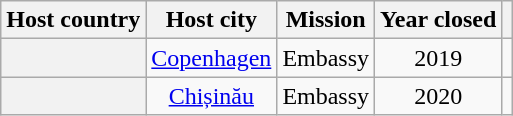<table class="wikitable plainrowheaders" style="text-align:center;">
<tr>
<th scope="col">Host country</th>
<th scope="col">Host city</th>
<th scope="col">Mission</th>
<th scope="col">Year closed</th>
<th scope="col"></th>
</tr>
<tr>
<th scope="row"></th>
<td><a href='#'>Copenhagen</a></td>
<td>Embassy</td>
<td>2019</td>
<td></td>
</tr>
<tr>
<th scope="row"></th>
<td><a href='#'>Chișinău</a></td>
<td>Embassy</td>
<td>2020</td>
<td></td>
</tr>
</table>
